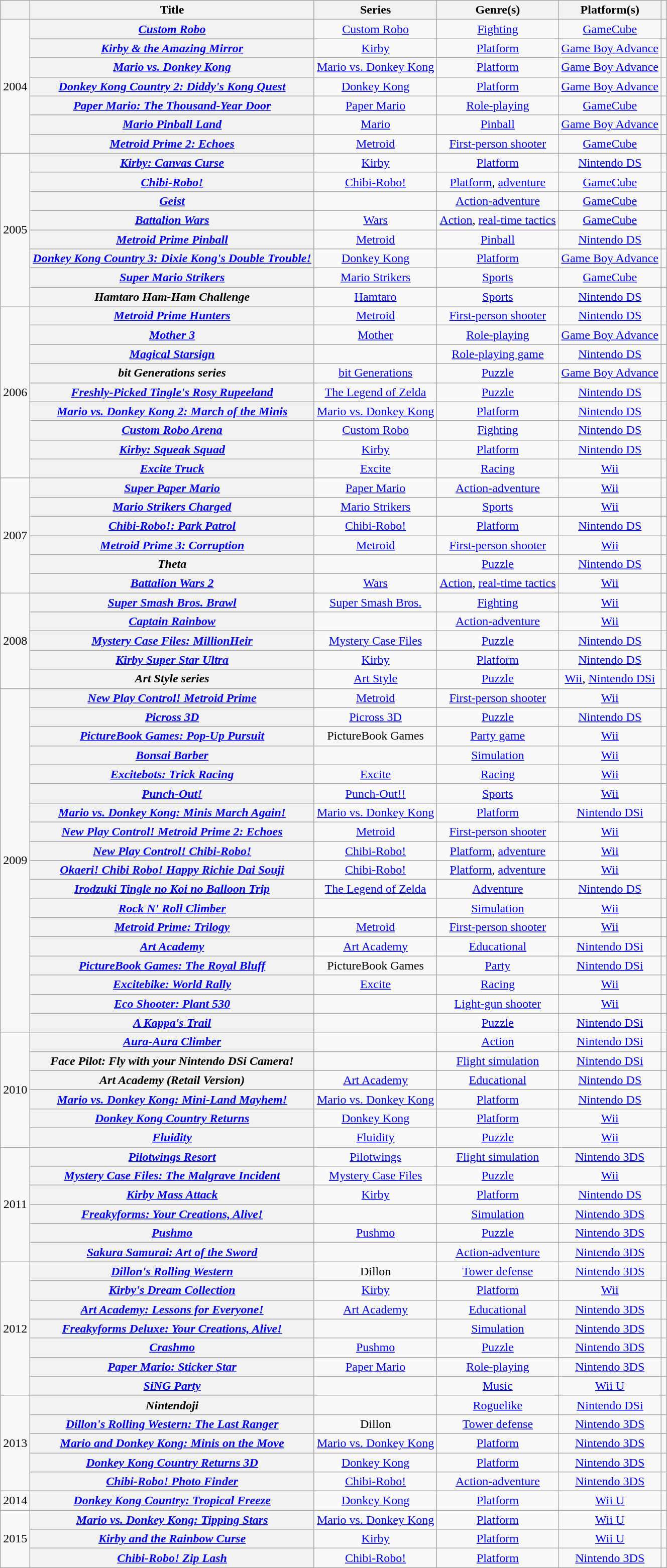<table class="wikitable sortable plainrowheaders" style="text-align: center;">
<tr>
<th scope="col"></th>
<th scope="col">Title</th>
<th scope="col">Series</th>
<th scope="col">Genre(s)</th>
<th scope="col">Platform(s)</th>
<th class="unsortable" scope="col"></th>
</tr>
<tr>
<td rowspan="7">2004</td>
<th scope="row"><em><a href='#'>Custom Robo</a></em></th>
<td><a href='#'>Custom Robo</a></td>
<td><a href='#'>Fighting</a></td>
<td><a href='#'>GameCube</a></td>
<td></td>
</tr>
<tr>
<th scope="row"><em><a href='#'>Kirby & the Amazing Mirror</a></em></th>
<td><a href='#'>Kirby</a></td>
<td><a href='#'>Platform</a></td>
<td><a href='#'>Game Boy Advance</a></td>
<td></td>
</tr>
<tr>
<th scope="row"><em><a href='#'>Mario vs. Donkey Kong</a></em></th>
<td><a href='#'>Mario vs. Donkey Kong</a></td>
<td><a href='#'>Platform</a></td>
<td><a href='#'>Game Boy Advance</a></td>
<td></td>
</tr>
<tr>
<th scope="row"><em><a href='#'>Donkey Kong Country 2: Diddy's Kong Quest</a></em></th>
<td><a href='#'>Donkey Kong</a></td>
<td><a href='#'>Platform</a></td>
<td><a href='#'>Game Boy Advance</a></td>
<td></td>
</tr>
<tr>
<th scope="row"><em><a href='#'>Paper Mario: The Thousand-Year Door</a></em></th>
<td><a href='#'>Paper Mario</a></td>
<td><a href='#'>Role-playing</a></td>
<td><a href='#'>GameCube</a></td>
<td></td>
</tr>
<tr>
<th scope="row"><em><a href='#'>Mario Pinball Land</a></em></th>
<td><a href='#'>Mario</a></td>
<td><a href='#'>Pinball</a></td>
<td><a href='#'>Game Boy Advance</a></td>
<td></td>
</tr>
<tr>
<th scope="row"><em><a href='#'>Metroid Prime 2: Echoes</a></em></th>
<td><a href='#'>Metroid</a></td>
<td><a href='#'>First-person shooter</a></td>
<td><a href='#'>GameCube</a></td>
<td></td>
</tr>
<tr>
<td rowspan="8">2005</td>
<th scope="row"><em><a href='#'>Kirby: Canvas Curse</a></em></th>
<td><a href='#'>Kirby</a></td>
<td><a href='#'>Platform</a></td>
<td><a href='#'>Nintendo DS</a></td>
<td></td>
</tr>
<tr>
<th scope="row"><em><a href='#'>Chibi-Robo!</a></em></th>
<td><a href='#'>Chibi-Robo!</a></td>
<td><a href='#'>Platform</a>, <a href='#'>adventure</a></td>
<td><a href='#'>GameCube</a></td>
<td></td>
</tr>
<tr>
<th scope="row"><em><a href='#'>Geist</a></em></th>
<td></td>
<td><a href='#'>Action-adventure</a></td>
<td><a href='#'>GameCube</a></td>
<td></td>
</tr>
<tr>
<th scope="row"><em><a href='#'>Battalion Wars</a></em></th>
<td><a href='#'>Wars</a></td>
<td><a href='#'>Action</a>, <a href='#'>real-time tactics</a></td>
<td><a href='#'>GameCube</a></td>
<td></td>
</tr>
<tr>
<th scope="row"><em><a href='#'>Metroid Prime Pinball</a></em></th>
<td><a href='#'>Metroid</a></td>
<td><a href='#'>Pinball</a></td>
<td><a href='#'>Nintendo DS</a></td>
<td></td>
</tr>
<tr>
<th scope="row"><em><a href='#'>Donkey Kong Country 3: Dixie Kong's Double Trouble!</a></em></th>
<td><a href='#'>Donkey Kong</a></td>
<td><a href='#'>Platform</a></td>
<td><a href='#'>Game Boy Advance</a></td>
<td></td>
</tr>
<tr>
<th scope="row"><em><a href='#'>Super Mario Strikers</a></em></th>
<td><a href='#'>Mario Strikers</a></td>
<td><a href='#'>Sports</a></td>
<td><a href='#'>GameCube</a></td>
<td></td>
</tr>
<tr>
<th scope="row"><em>Hamtaro Ham-Ham Challenge</em></th>
<td><a href='#'>Hamtaro</a></td>
<td><a href='#'>Sports</a></td>
<td><a href='#'>Nintendo DS</a></td>
<td></td>
</tr>
<tr>
<td rowspan="9">2006</td>
<th scope="row"><em><a href='#'>Metroid Prime Hunters</a></em></th>
<td><a href='#'>Metroid</a></td>
<td><a href='#'>First-person shooter</a></td>
<td><a href='#'>Nintendo DS</a></td>
<td></td>
</tr>
<tr>
<th scope="row"><em><a href='#'>Mother 3</a></em></th>
<td><a href='#'>Mother</a></td>
<td><a href='#'>Role-playing</a></td>
<td><a href='#'>Game Boy Advance</a></td>
<td></td>
</tr>
<tr>
<th scope="row"><em><a href='#'>Magical Starsign</a></em></th>
<td></td>
<td><a href='#'>Role-playing game</a></td>
<td><a href='#'>Nintendo DS</a></td>
<td></td>
</tr>
<tr>
<th scope="row"><em>bit Generations series</em></th>
<td><a href='#'>bit Generations</a></td>
<td><a href='#'>Puzzle</a></td>
<td><a href='#'>Game Boy Advance</a></td>
<td></td>
</tr>
<tr>
<th scope="row"><em><a href='#'>Freshly-Picked Tingle's Rosy Rupeeland</a></em></th>
<td><a href='#'>The Legend of Zelda</a></td>
<td><a href='#'>Puzzle</a></td>
<td><a href='#'>Nintendo DS</a></td>
<td></td>
</tr>
<tr>
<th scope="row"><em><a href='#'>Mario vs. Donkey Kong 2: March of the Minis</a></em></th>
<td><a href='#'>Mario vs. Donkey Kong</a></td>
<td><a href='#'>Platform</a></td>
<td><a href='#'>Nintendo DS</a></td>
<td></td>
</tr>
<tr>
<th scope="row"><em><a href='#'>Custom Robo Arena</a></em></th>
<td><a href='#'>Custom Robo</a></td>
<td><a href='#'>Fighting</a></td>
<td><a href='#'>Nintendo DS</a></td>
<td></td>
</tr>
<tr>
<th scope="row"><em><a href='#'>Kirby: Squeak Squad</a></em></th>
<td><a href='#'>Kirby</a></td>
<td><a href='#'>Platform</a></td>
<td><a href='#'>Nintendo DS</a></td>
<td></td>
</tr>
<tr>
<th scope="row"><em><a href='#'>Excite Truck</a></em></th>
<td><a href='#'>Excite</a></td>
<td><a href='#'>Racing</a></td>
<td><a href='#'>Wii</a></td>
<td></td>
</tr>
<tr>
<td rowspan="6">2007</td>
<th scope="row"><em><a href='#'>Super Paper Mario</a></em></th>
<td><a href='#'>Paper Mario</a></td>
<td><a href='#'>Action-adventure</a></td>
<td><a href='#'>Wii</a></td>
<td></td>
</tr>
<tr>
<th scope="row"><em><a href='#'>Mario Strikers Charged</a></em></th>
<td><a href='#'>Mario Strikers</a></td>
<td><a href='#'>Sports</a></td>
<td><a href='#'>Wii</a></td>
<td></td>
</tr>
<tr>
<th scope="row"><em><a href='#'>Chibi-Robo!: Park Patrol</a></em></th>
<td><a href='#'>Chibi-Robo!</a></td>
<td><a href='#'>Platform</a></td>
<td><a href='#'>Nintendo DS</a></td>
<td></td>
</tr>
<tr>
<th scope="row"><em><a href='#'>Metroid Prime 3: Corruption</a></em></th>
<td><a href='#'>Metroid</a></td>
<td><a href='#'>First-person shooter</a></td>
<td><a href='#'>Wii</a></td>
<td></td>
</tr>
<tr>
<th scope="row"><em>Theta</em></th>
<td></td>
<td><a href='#'>Puzzle</a></td>
<td><a href='#'>Nintendo DS</a></td>
<td></td>
</tr>
<tr>
<th scope="row"><em><a href='#'>Battalion Wars 2</a></em></th>
<td><a href='#'>Wars</a></td>
<td><a href='#'>Action</a>, <a href='#'>real-time tactics</a></td>
<td><a href='#'>Wii</a></td>
<td></td>
</tr>
<tr>
<td rowspan="5">2008</td>
<th scope="row"><em><a href='#'>Super Smash Bros. Brawl</a></em></th>
<td><a href='#'>Super Smash Bros.</a></td>
<td><a href='#'>Fighting</a></td>
<td><a href='#'>Wii</a></td>
<td></td>
</tr>
<tr>
<th scope="row"><em><a href='#'>Captain Rainbow</a></em></th>
<td></td>
<td><a href='#'>Action-adventure</a></td>
<td><a href='#'>Wii</a></td>
<td></td>
</tr>
<tr>
<th scope="row"><em><a href='#'>Mystery Case Files: MillionHeir</a></em></th>
<td><a href='#'>Mystery Case Files</a></td>
<td><a href='#'>Puzzle</a></td>
<td><a href='#'>Nintendo DS</a></td>
<td></td>
</tr>
<tr>
<th scope="row"><em><a href='#'>Kirby Super Star Ultra</a></em></th>
<td><a href='#'>Kirby</a></td>
<td><a href='#'>Platform</a></td>
<td><a href='#'>Nintendo DS</a></td>
<td></td>
</tr>
<tr>
<th scope="row"><em>Art Style series</em></th>
<td><a href='#'>Art Style</a></td>
<td><a href='#'>Puzzle</a></td>
<td><a href='#'>Wii</a>, <a href='#'>Nintendo DSi</a></td>
<td></td>
</tr>
<tr>
<td rowspan="18">2009</td>
<th scope="row"><em><a href='#'>New Play Control! Metroid Prime</a></em></th>
<td><a href='#'>Metroid</a></td>
<td><a href='#'>First-person shooter</a></td>
<td><a href='#'>Wii</a></td>
<td></td>
</tr>
<tr>
<th scope="row"><em><a href='#'>Picross 3D</a></em></th>
<td><a href='#'>Picross 3D</a></td>
<td><a href='#'>Puzzle</a></td>
<td><a href='#'>Nintendo DS</a></td>
<td></td>
</tr>
<tr>
<th scope="row"><em><a href='#'>PictureBook Games: Pop-Up Pursuit</a></em></th>
<td>PictureBook Games</td>
<td><a href='#'>Party game</a></td>
<td><a href='#'>Wii</a></td>
<td></td>
</tr>
<tr>
<th scope="row"><em><a href='#'>Bonsai Barber</a></em></th>
<td></td>
<td><a href='#'>Simulation</a></td>
<td><a href='#'>Wii</a></td>
<td></td>
</tr>
<tr>
<th scope="row"><em><a href='#'>Excitebots: Trick Racing</a></em></th>
<td><a href='#'>Excite</a></td>
<td><a href='#'>Racing</a></td>
<td><a href='#'>Wii</a></td>
<td></td>
</tr>
<tr>
<th scope="row"><em><a href='#'>Punch-Out!</a></em></th>
<td><a href='#'>Punch-Out!!</a></td>
<td><a href='#'>Sports</a></td>
<td><a href='#'>Wii</a></td>
<td></td>
</tr>
<tr>
<th scope="row"><em><a href='#'>Mario vs. Donkey Kong: Minis March Again!</a></em></th>
<td><a href='#'>Mario vs. Donkey Kong</a></td>
<td><a href='#'>Platform</a></td>
<td><a href='#'>Nintendo DSi</a></td>
<td></td>
</tr>
<tr>
<th scope="row"><em><a href='#'>New Play Control! Metroid Prime 2: Echoes</a></em></th>
<td><a href='#'>Metroid</a></td>
<td><a href='#'>First-person shooter</a></td>
<td><a href='#'>Wii</a></td>
<td></td>
</tr>
<tr>
<th scope="row"><em><a href='#'>New Play Control! Chibi-Robo!</a></em></th>
<td><a href='#'>Chibi-Robo!</a></td>
<td><a href='#'>Platform</a>, <a href='#'>adventure</a></td>
<td><a href='#'>Wii</a></td>
<td></td>
</tr>
<tr>
<th scope="row"><em><a href='#'>Okaeri! Chibi Robo! Happy Richie Dai Souji</a></em></th>
<td><a href='#'>Chibi-Robo!</a></td>
<td><a href='#'>Platform</a>, <a href='#'>adventure</a></td>
<td><a href='#'>Wii</a></td>
<td></td>
</tr>
<tr>
<th scope="row"><em><a href='#'>Irodzuki Tingle no Koi no Balloon Trip</a></em></th>
<td><a href='#'>The Legend of Zelda</a></td>
<td><a href='#'>Adventure</a></td>
<td><a href='#'>Nintendo DS</a></td>
<td></td>
</tr>
<tr>
<th scope="row"><em><a href='#'>Rock N' Roll Climber</a></em></th>
<td></td>
<td><a href='#'>Simulation</a></td>
<td><a href='#'>Wii</a></td>
<td></td>
</tr>
<tr>
<th scope="row"><em><a href='#'>Metroid Prime: Trilogy</a></em></th>
<td><a href='#'>Metroid</a></td>
<td><a href='#'>First-person shooter</a></td>
<td><a href='#'>Wii</a></td>
<td></td>
</tr>
<tr>
<th scope="row"><em><a href='#'>Art Academy</a></em></th>
<td><a href='#'>Art Academy</a></td>
<td><a href='#'>Educational</a></td>
<td><a href='#'>Nintendo DSi</a></td>
<td></td>
</tr>
<tr>
<th scope="row"><em><a href='#'>PictureBook Games: The Royal Bluff</a></em></th>
<td>PictureBook Games</td>
<td><a href='#'>Party</a></td>
<td><a href='#'>Nintendo DSi</a></td>
<td></td>
</tr>
<tr>
<th scope="row"><em><a href='#'>Excitebike: World Rally</a></em></th>
<td><a href='#'>Excite</a></td>
<td><a href='#'>Racing</a></td>
<td><a href='#'>Wii</a></td>
<td></td>
</tr>
<tr>
<th scope="row"><em><a href='#'>Eco Shooter: Plant 530</a></em></th>
<td></td>
<td><a href='#'>Light-gun shooter</a></td>
<td><a href='#'>Wii</a></td>
<td></td>
</tr>
<tr>
<th scope="row"><em><a href='#'>A Kappa's Trail</a></em></th>
<td></td>
<td><a href='#'>Puzzle</a></td>
<td><a href='#'>Nintendo DSi</a></td>
<td></td>
</tr>
<tr>
<td rowspan="6">2010</td>
<th scope="row"><em><a href='#'>Aura-Aura Climber</a></em></th>
<td></td>
<td><a href='#'>Action</a></td>
<td><a href='#'>Nintendo DSi</a></td>
<td></td>
</tr>
<tr>
<th scope="row"><em>Face Pilot: Fly with your Nintendo DSi Camera!</em></th>
<td></td>
<td><a href='#'>Flight simulation</a></td>
<td><a href='#'>Nintendo DSi</a></td>
<td></td>
</tr>
<tr>
<th scope="row"><em>Art Academy (Retail Version)</em></th>
<td><a href='#'>Art Academy</a></td>
<td><a href='#'>Educational</a></td>
<td><a href='#'>Nintendo DS</a></td>
<td></td>
</tr>
<tr>
<th scope="row"><em><a href='#'>Mario vs. Donkey Kong: Mini-Land Mayhem!</a></em></th>
<td><a href='#'>Mario vs. Donkey Kong</a></td>
<td><a href='#'>Platform</a></td>
<td><a href='#'>Nintendo DS</a></td>
<td></td>
</tr>
<tr>
<th scope="row"><em><a href='#'>Donkey Kong Country Returns</a></em></th>
<td><a href='#'>Donkey Kong</a></td>
<td><a href='#'>Platform</a></td>
<td><a href='#'>Wii</a></td>
<td></td>
</tr>
<tr>
<th scope="row"><em><a href='#'>Fluidity</a></em></th>
<td><a href='#'>Fluidity</a></td>
<td><a href='#'>Puzzle</a></td>
<td><a href='#'>Wii</a></td>
<td></td>
</tr>
<tr>
<td rowspan="6">2011</td>
<th scope="row"><em><a href='#'>Pilotwings Resort</a></em></th>
<td><a href='#'>Pilotwings</a></td>
<td><a href='#'>Flight simulation</a></td>
<td><a href='#'>Nintendo 3DS</a></td>
<td></td>
</tr>
<tr>
<th scope="row"><em><a href='#'>Mystery Case Files: The Malgrave Incident</a></em></th>
<td><a href='#'>Mystery Case Files</a></td>
<td><a href='#'>Puzzle</a></td>
<td><a href='#'>Wii</a></td>
<td></td>
</tr>
<tr>
<th scope="row"><em><a href='#'>Kirby Mass Attack</a></em></th>
<td><a href='#'>Kirby</a></td>
<td><a href='#'>Platform</a></td>
<td><a href='#'>Nintendo DS</a></td>
<td></td>
</tr>
<tr>
<th scope="row"><em><a href='#'>Freakyforms: Your Creations, Alive!</a></em></th>
<td></td>
<td><a href='#'>Simulation</a></td>
<td><a href='#'>Nintendo 3DS</a></td>
<td></td>
</tr>
<tr>
<th scope="row"><em><a href='#'>Pushmo</a></em></th>
<td><a href='#'>Pushmo</a></td>
<td><a href='#'>Puzzle</a></td>
<td><a href='#'>Nintendo 3DS</a></td>
<td></td>
</tr>
<tr>
<th scope="row"><em><a href='#'>Sakura Samurai: Art of the Sword</a></em></th>
<td></td>
<td><a href='#'>Action-adventure</a></td>
<td><a href='#'>Nintendo 3DS</a></td>
<td></td>
</tr>
<tr>
<td rowspan="7">2012</td>
<th scope="row"><em><a href='#'>Dillon's Rolling Western</a></em></th>
<td>Dillon</td>
<td><a href='#'>Tower defense</a></td>
<td><a href='#'>Nintendo 3DS</a></td>
<td></td>
</tr>
<tr>
<th scope="row"><em><a href='#'>Kirby's Dream Collection</a></em></th>
<td><a href='#'>Kirby</a></td>
<td><a href='#'>Platform</a></td>
<td><a href='#'>Wii</a></td>
<td></td>
</tr>
<tr>
<th scope="row"><em><a href='#'>Art Academy: Lessons for Everyone!</a></em></th>
<td><a href='#'>Art Academy</a></td>
<td><a href='#'>Educational</a></td>
<td><a href='#'>Nintendo 3DS</a></td>
<td></td>
</tr>
<tr>
<th scope="row"><em><a href='#'>Freakyforms Deluxe: Your Creations, Alive!</a></em></th>
<td></td>
<td><a href='#'>Simulation</a></td>
<td><a href='#'>Nintendo 3DS</a></td>
<td></td>
</tr>
<tr>
<th scope="row"><em><a href='#'>Crashmo</a></em></th>
<td><a href='#'>Pushmo</a></td>
<td><a href='#'>Puzzle</a></td>
<td><a href='#'>Nintendo 3DS</a></td>
<td></td>
</tr>
<tr>
<th scope="row"><em><a href='#'>Paper Mario: Sticker Star</a></em></th>
<td><a href='#'>Paper Mario</a></td>
<td><a href='#'>Role-playing</a></td>
<td><a href='#'>Nintendo 3DS</a></td>
<td></td>
</tr>
<tr>
<th scope="row"><em><a href='#'>SiNG Party</a></em></th>
<td></td>
<td><a href='#'>Music</a></td>
<td><a href='#'>Wii U</a></td>
<td></td>
</tr>
<tr>
<td rowspan="5">2013</td>
<th scope="row"><em>Nintendoji</em></th>
<td></td>
<td><a href='#'>Roguelike</a></td>
<td><a href='#'>Nintendo DSi</a></td>
<td></td>
</tr>
<tr>
<th scope="row"><em><a href='#'>Dillon's Rolling Western: The Last Ranger</a></em></th>
<td>Dillon</td>
<td><a href='#'>Tower defense</a></td>
<td><a href='#'>Nintendo 3DS</a></td>
<td></td>
</tr>
<tr>
<th scope="row"><em><a href='#'>Mario and Donkey Kong: Minis on the Move</a></em></th>
<td><a href='#'>Mario vs. Donkey Kong</a></td>
<td><a href='#'>Platform</a></td>
<td><a href='#'>Nintendo 3DS</a></td>
<td></td>
</tr>
<tr>
<th scope="row"><em><a href='#'>Donkey Kong Country Returns 3D</a></em></th>
<td><a href='#'>Donkey Kong</a></td>
<td><a href='#'>Platform</a></td>
<td><a href='#'>Nintendo 3DS</a></td>
<td></td>
</tr>
<tr>
<th scope="row"><em><a href='#'>Chibi-Robo! Photo Finder</a></em></th>
<td><a href='#'>Chibi-Robo!</a></td>
<td><a href='#'>Action-adventure</a></td>
<td><a href='#'>Nintendo 3DS</a></td>
<td></td>
</tr>
<tr>
<td>2014</td>
<th scope="row"><em><a href='#'>Donkey Kong Country: Tropical Freeze</a></em></th>
<td><a href='#'>Donkey Kong</a></td>
<td><a href='#'>Platform</a></td>
<td><a href='#'>Wii U</a></td>
<td></td>
</tr>
<tr>
<td rowspan="3">2015</td>
<th scope="row"><em><a href='#'>Mario vs. Donkey Kong: Tipping Stars</a></em></th>
<td><a href='#'>Mario vs. Donkey Kong</a></td>
<td><a href='#'>Platform</a></td>
<td><a href='#'>Wii U</a></td>
<td></td>
</tr>
<tr>
<th scope="row"><em><a href='#'>Kirby and the Rainbow Curse</a></em></th>
<td><a href='#'>Kirby</a></td>
<td><a href='#'>Platform</a></td>
<td><a href='#'>Wii U</a></td>
<td></td>
</tr>
<tr>
<th scope="row"><em><a href='#'>Chibi-Robo! Zip Lash</a></em></th>
<td><a href='#'>Chibi-Robo!</a></td>
<td><a href='#'>Platform</a></td>
<td><a href='#'>Nintendo 3DS</a></td>
<td></td>
</tr>
</table>
